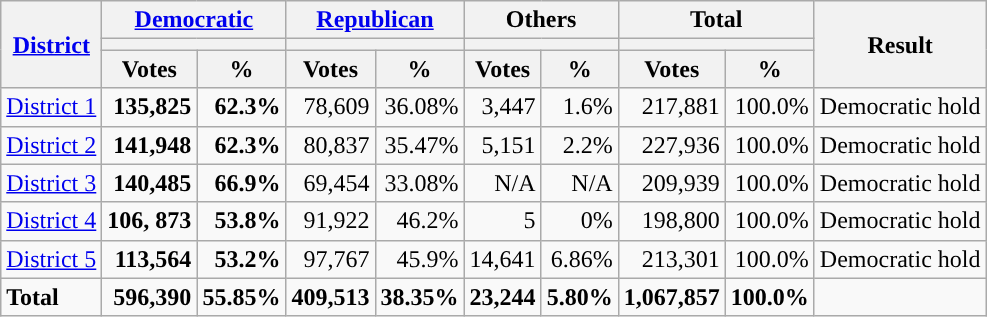<table class="wikitable plainrowheaders sortable" style="font-size:100%; text-align:right;">
<tr>
<th scope=col rowspan=3><a href='#'>District</a></th>
<th scope=col colspan=2><a href='#'>Democratic</a></th>
<th scope=col colspan=2><a href='#'>Republican</a></th>
<th scope=col colspan=2>Others</th>
<th scope=col colspan=2>Total</th>
<th scope=col rowspan=3>Result</th>
</tr>
<tr>
<th scope=col colspan=2 style="background:"></th>
<th scope=col colspan=2 style="background:"></th>
<th scope=col colspan=2></th>
<th scope=col colspan=2></th>
</tr>
<tr>
<th scope=col data-sort-type="number">Votes</th>
<th scope=col data-sort-type="number">%</th>
<th scope=col data-sort-type="number">Votes</th>
<th scope=col data-sort-type="number">%</th>
<th scope=col data-sort-type="number">Votes</th>
<th scope=col data-sort-type="number">%</th>
<th scope=col data-sort-type="number">Votes</th>
<th scope=col data-sort-type="number">%</th>
</tr>
<tr>
<td align=left><a href='#'>District 1</a></td>
<td><strong>135,825</strong></td>
<td><strong>62.3%</strong></td>
<td>78,609</td>
<td>36.08%</td>
<td>3,447</td>
<td>1.6%</td>
<td>217,881</td>
<td>100.0%</td>
<td align=left>Democratic hold</td>
</tr>
<tr>
<td align=left><a href='#'>District 2</a></td>
<td><strong>141,948</strong></td>
<td><strong>62.3%</strong></td>
<td>80,837</td>
<td>35.47%</td>
<td>5,151</td>
<td>2.2%</td>
<td>227,936</td>
<td>100.0%</td>
<td align=left>Democratic hold</td>
</tr>
<tr>
<td align=left><a href='#'>District 3</a></td>
<td><strong>140,485</strong></td>
<td><strong>66.9%</strong></td>
<td>69,454</td>
<td>33.08%</td>
<td>N/A</td>
<td>N/A</td>
<td>209,939</td>
<td>100.0%</td>
<td align=left>Democratic hold</td>
</tr>
<tr>
<td align=left><a href='#'>District 4</a></td>
<td><strong>106, 873</strong></td>
<td><strong>53.8%</strong></td>
<td>91,922</td>
<td>46.2%</td>
<td>5</td>
<td>0%</td>
<td>198,800</td>
<td>100.0%</td>
<td align=left>Democratic hold</td>
</tr>
<tr>
<td align=left><a href='#'>District 5</a></td>
<td><strong>113,564</strong></td>
<td><strong>53.2%</strong></td>
<td>97,767</td>
<td>45.9%</td>
<td>14,641</td>
<td>6.86%</td>
<td>213,301</td>
<td>100.0%</td>
<td align=left>Democratic hold</td>
</tr>
<tr class="sortbottom" style="font-weight:bold">
<td align=left>Total</td>
<td>596,390</td>
<td>55.85%</td>
<td>409,513</td>
<td>38.35%</td>
<td>23,244</td>
<td>5.80%</td>
<td>1,067,857</td>
<td>100.0%</td>
<td></td>
</tr>
</table>
